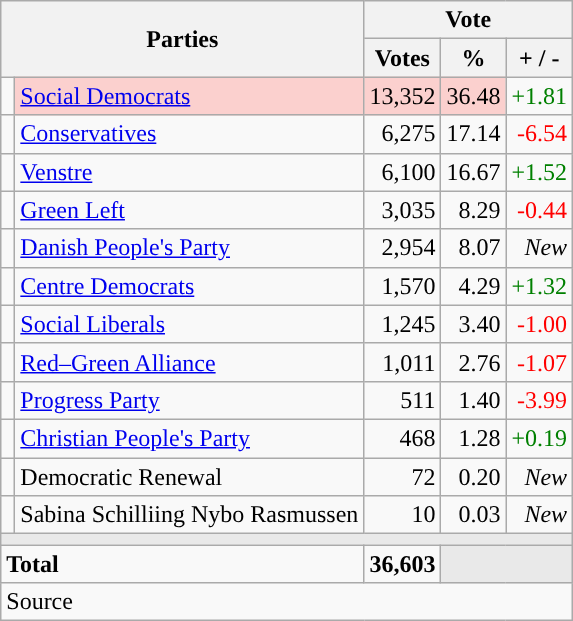<table class="wikitable" style="text-align:right;">
<tr>
<th style="text-align:centre;" rowspan="2" colspan="2" width="225">Parties</th>
<th colspan="3">Vote</th>
</tr>
<tr>
<th width="15">Votes</th>
<th width="15">%</th>
<th width="15">+ / -</th>
</tr>
<tr>
<td width="2" style="color:inherit;background:"></td>
<td bgcolor=#fbd0ce  align="left"><a href='#'>Social Democrats</a></td>
<td bgcolor=#fbd0ce>13,352</td>
<td bgcolor=#fbd0ce>36.48</td>
<td style=color:green;>+1.81</td>
</tr>
<tr>
<td width="2" style="color:inherit;background:"></td>
<td align="left"><a href='#'>Conservatives</a></td>
<td>6,275</td>
<td>17.14</td>
<td style=color:red;>-6.54</td>
</tr>
<tr>
<td width="2" style="color:inherit;background:"></td>
<td align="left"><a href='#'>Venstre</a></td>
<td>6,100</td>
<td>16.67</td>
<td style=color:green;>+1.52</td>
</tr>
<tr>
<td width="2" style="color:inherit;background:"></td>
<td align="left"><a href='#'>Green Left</a></td>
<td>3,035</td>
<td>8.29</td>
<td style=color:red;>-0.44</td>
</tr>
<tr>
<td width="2" style="color:inherit;background:"></td>
<td align="left"><a href='#'>Danish People's Party</a></td>
<td>2,954</td>
<td>8.07</td>
<td><em>New</em></td>
</tr>
<tr>
<td width="2" style="color:inherit;background:"></td>
<td align="left"><a href='#'>Centre Democrats</a></td>
<td>1,570</td>
<td>4.29</td>
<td style=color:green;>+1.32</td>
</tr>
<tr>
<td width="2" style="color:inherit;background:"></td>
<td align="left"><a href='#'>Social Liberals</a></td>
<td>1,245</td>
<td>3.40</td>
<td style=color:red;>-1.00</td>
</tr>
<tr>
<td width="2" style="color:inherit;background:"></td>
<td align="left"><a href='#'>Red–Green Alliance</a></td>
<td>1,011</td>
<td>2.76</td>
<td style=color:red;>-1.07</td>
</tr>
<tr>
<td width="2" style="color:inherit;background:"></td>
<td align="left"><a href='#'>Progress Party</a></td>
<td>511</td>
<td>1.40</td>
<td style=color:red;>-3.99</td>
</tr>
<tr>
<td width="2" style="color:inherit;background:"></td>
<td align="left"><a href='#'>Christian People's Party</a></td>
<td>468</td>
<td>1.28</td>
<td style=color:green;>+0.19</td>
</tr>
<tr>
<td width="2" style="color:inherit;background:"></td>
<td align="left">Democratic Renewal</td>
<td>72</td>
<td>0.20</td>
<td><em>New</em></td>
</tr>
<tr>
<td width="2" style="color:inherit;background:"></td>
<td align="left">Sabina Schilliing Nybo Rasmussen</td>
<td>10</td>
<td>0.03</td>
<td><em>New</em></td>
</tr>
<tr>
<td colspan="7" bgcolor="#E9E9E9"></td>
</tr>
<tr>
<td align="left" colspan="2"><strong>Total</strong></td>
<td><strong>36,603</strong></td>
<td bgcolor="#E9E9E9" colspan="2"></td>
</tr>
<tr>
<td align="left" colspan="6">Source</td>
</tr>
</table>
